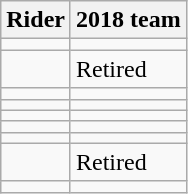<table class="wikitable">
<tr>
<th>Rider</th>
<th>2018 team</th>
</tr>
<tr>
<td></td>
<td></td>
</tr>
<tr>
<td></td>
<td>Retired</td>
</tr>
<tr>
<td></td>
<td></td>
</tr>
<tr>
<td></td>
<td></td>
</tr>
<tr>
<td></td>
<td></td>
</tr>
<tr>
<td></td>
<td></td>
</tr>
<tr>
<td></td>
<td></td>
</tr>
<tr>
<td></td>
<td>Retired</td>
</tr>
<tr>
<td></td>
<td></td>
</tr>
</table>
